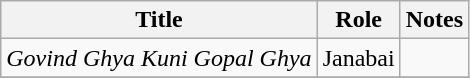<table class="wikitable sortable">
<tr>
<th>Title</th>
<th>Role</th>
<th>Notes</th>
</tr>
<tr>
<td><em>Govind Ghya Kuni Gopal Ghya</em></td>
<td>Janabai</td>
<td></td>
</tr>
<tr Tu Fkt Ho Mann |>
</tr>
</table>
